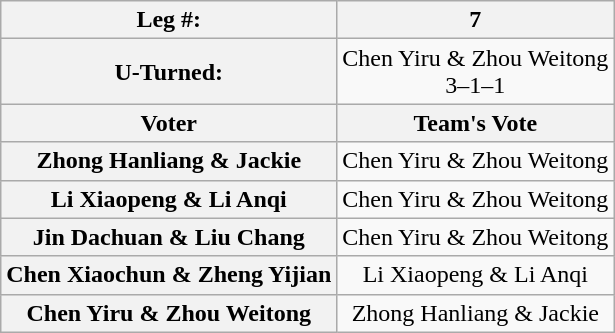<table class="wikitable" style="text-align:center">
<tr>
<th align="left">Leg #:</th>
<th>7</th>
</tr>
<tr>
<th align="left">U-Turned:</th>
<td>Chen Yiru & Zhou Weitong<br>3–1–1</td>
</tr>
<tr>
<th>Voter</th>
<th>Team's Vote</th>
</tr>
<tr>
<th>Zhong Hanliang & Jackie</th>
<td>Chen Yiru & Zhou Weitong</td>
</tr>
<tr>
<th>Li Xiaopeng & Li Anqi</th>
<td>Chen Yiru & Zhou Weitong</td>
</tr>
<tr>
<th>Jin Dachuan & Liu Chang</th>
<td>Chen Yiru & Zhou Weitong</td>
</tr>
<tr>
<th>Chen Xiaochun & Zheng Yijian</th>
<td>Li Xiaopeng & Li Anqi</td>
</tr>
<tr>
<th>Chen Yiru & Zhou Weitong</th>
<td>Zhong Hanliang & Jackie</td>
</tr>
</table>
